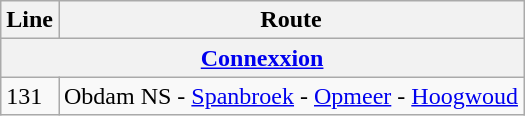<table class="wikitable vatop">
<tr>
<th>Line</th>
<th>Route</th>
</tr>
<tr>
<th colspan="2" style="text-align:center"><a href='#'>Connexxion</a></th>
</tr>
<tr>
<td>131</td>
<td>Obdam NS - <a href='#'>Spanbroek</a> - <a href='#'>Opmeer</a> - <a href='#'>Hoogwoud</a></td>
</tr>
</table>
